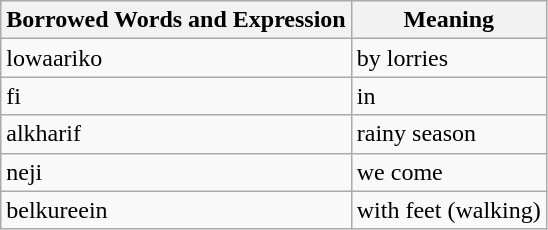<table class="wikitable">
<tr>
<th>Borrowed Words and Expression</th>
<th>Meaning</th>
</tr>
<tr>
<td>lowaariko</td>
<td>by lorries</td>
</tr>
<tr>
<td>fi</td>
<td>in</td>
</tr>
<tr>
<td>alkharif</td>
<td>rainy season</td>
</tr>
<tr>
<td>neji</td>
<td>we come</td>
</tr>
<tr>
<td>belkureein</td>
<td>with feet (walking)</td>
</tr>
</table>
